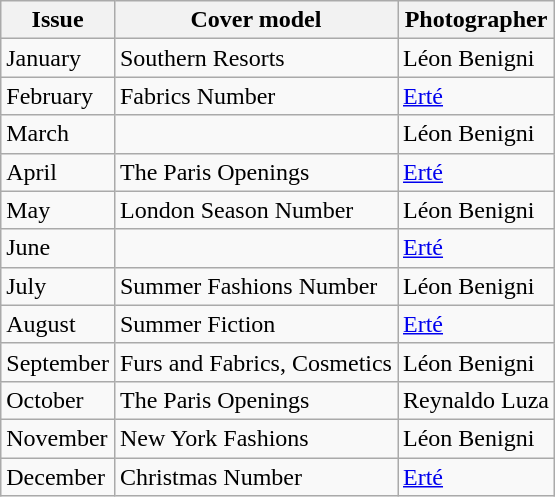<table class="sortable wikitable">
<tr>
<th>Issue</th>
<th>Cover model</th>
<th>Photographer</th>
</tr>
<tr>
<td>January</td>
<td>Southern Resorts</td>
<td>Léon Benigni</td>
</tr>
<tr>
<td>February</td>
<td>Fabrics Number</td>
<td><a href='#'>Erté</a></td>
</tr>
<tr>
<td>March</td>
<td></td>
<td>Léon Benigni</td>
</tr>
<tr>
<td>April</td>
<td>The Paris Openings</td>
<td><a href='#'>Erté</a></td>
</tr>
<tr>
<td>May</td>
<td>London Season Number</td>
<td>Léon Benigni</td>
</tr>
<tr>
<td>June</td>
<td></td>
<td><a href='#'>Erté</a></td>
</tr>
<tr>
<td>July</td>
<td>Summer Fashions Number</td>
<td>Léon Benigni</td>
</tr>
<tr>
<td>August</td>
<td>Summer Fiction</td>
<td><a href='#'>Erté</a></td>
</tr>
<tr>
<td>September</td>
<td>Furs and Fabrics, Cosmetics</td>
<td>Léon Benigni</td>
</tr>
<tr>
<td>October</td>
<td>The Paris Openings</td>
<td>Reynaldo Luza</td>
</tr>
<tr>
<td>November</td>
<td>New York Fashions</td>
<td>Léon Benigni</td>
</tr>
<tr>
<td>December</td>
<td>Christmas Number</td>
<td><a href='#'>Erté</a></td>
</tr>
</table>
